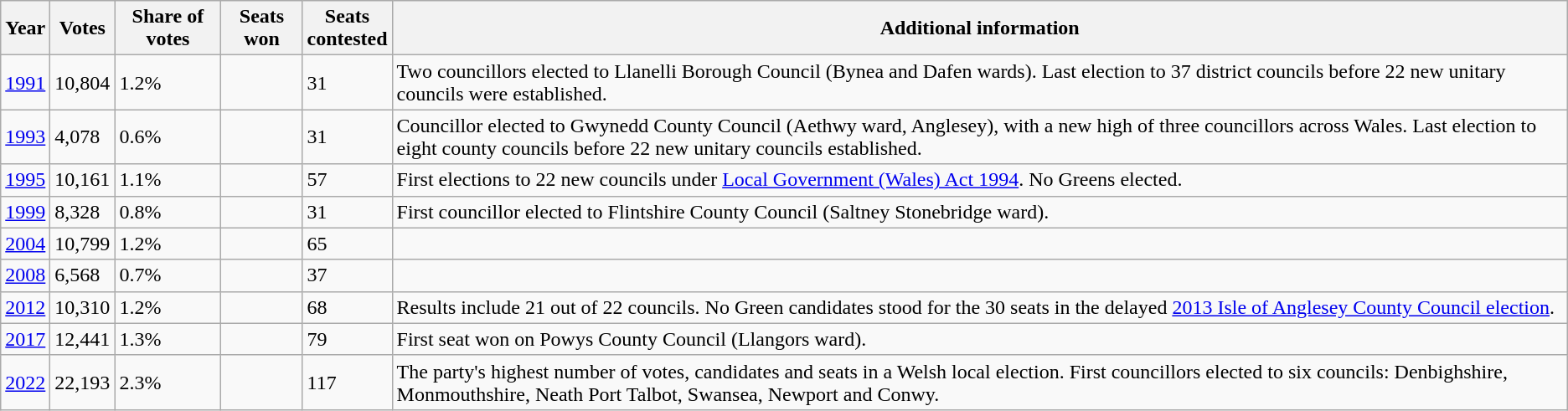<table class="wikitable">
<tr>
<th>Year</th>
<th>Votes</th>
<th>Share of votes</th>
<th>Seats won</th>
<th>Seats<br>contested</th>
<th>Additional information</th>
</tr>
<tr>
<td><a href='#'>1991</a></td>
<td>10,804</td>
<td>1.2%</td>
<td></td>
<td>31</td>
<td>Two councillors elected to Llanelli Borough Council (Bynea and Dafen wards). Last election to 37 district councils before 22 new unitary councils were established.</td>
</tr>
<tr>
<td><a href='#'>1993</a></td>
<td>4,078</td>
<td>0.6%</td>
<td></td>
<td>31</td>
<td>Councillor elected to Gwynedd County Council (Aethwy ward, Anglesey), with a new high of three councillors across Wales. Last election to eight county councils before 22 new unitary councils established.</td>
</tr>
<tr>
<td><a href='#'>1995</a></td>
<td>10,161</td>
<td>1.1%</td>
<td></td>
<td>57</td>
<td>First elections to 22 new councils under <a href='#'>Local Government (Wales) Act 1994</a>. No Greens elected.</td>
</tr>
<tr>
<td><a href='#'>1999</a></td>
<td>8,328</td>
<td>0.8%</td>
<td></td>
<td>31</td>
<td>First councillor elected to Flintshire County Council (Saltney Stonebridge ward).</td>
</tr>
<tr>
<td><a href='#'>2004</a></td>
<td>10,799</td>
<td>1.2%</td>
<td></td>
<td>65</td>
<td></td>
</tr>
<tr>
<td><a href='#'>2008</a></td>
<td>6,568</td>
<td>0.7%</td>
<td></td>
<td>37</td>
<td></td>
</tr>
<tr>
<td><a href='#'>2012</a></td>
<td>10,310</td>
<td>1.2%</td>
<td></td>
<td>68</td>
<td>Results include 21 out of 22 councils. No Green candidates stood for the 30 seats in the delayed <a href='#'>2013 Isle of Anglesey County Council election</a>.</td>
</tr>
<tr>
<td><a href='#'>2017</a></td>
<td>12,441</td>
<td>1.3%</td>
<td></td>
<td>79</td>
<td>First seat won on Powys County Council (Llangors ward).</td>
</tr>
<tr>
<td><a href='#'>2022</a></td>
<td>22,193</td>
<td>2.3%</td>
<td></td>
<td>117</td>
<td>The party's highest number of votes, candidates and seats in a Welsh local election. First councillors elected to six councils: Denbighshire, Monmouthshire, Neath Port Talbot, Swansea, Newport and Conwy.</td>
</tr>
</table>
